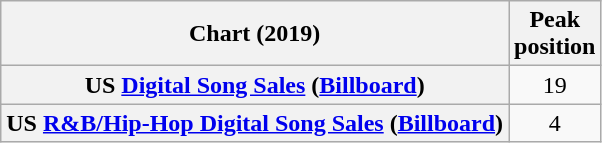<table class="wikitable sortable plainrowheaders" style="text-align:center">
<tr>
<th scope="col">Chart (2019)</th>
<th scope="col">Peak<br>position</th>
</tr>
<tr>
<th scope="row">US <a href='#'>Digital Song Sales</a> (<a href='#'>Billboard</a>)</th>
<td>19</td>
</tr>
<tr>
<th scope="row">US <a href='#'>R&B/Hip-Hop Digital Song Sales</a> (<a href='#'>Billboard</a>)</th>
<td>4</td>
</tr>
</table>
